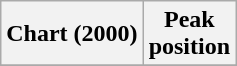<table class="wikitable sortable">
<tr>
<th align="left">Chart (2000)</th>
<th align="center">Peak<br>position</th>
</tr>
<tr>
</tr>
</table>
